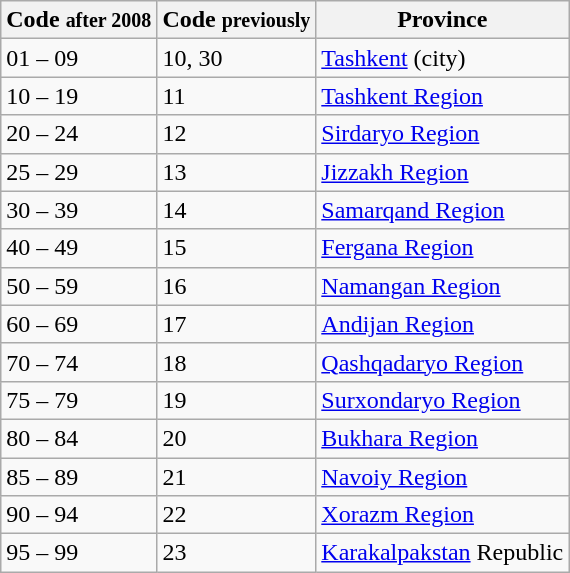<table class="wikitable">
<tr>
<th>Code <small>after 2008</small></th>
<th>Code <small>previously</small></th>
<th>Province</th>
</tr>
<tr>
<td>01 – 09</td>
<td>10, 30</td>
<td><a href='#'>Tashkent</a> (city)</td>
</tr>
<tr>
<td>10 – 19</td>
<td>11</td>
<td><a href='#'>Tashkent Region</a></td>
</tr>
<tr>
<td>20 – 24</td>
<td>12</td>
<td><a href='#'>Sirdaryo Region</a></td>
</tr>
<tr>
<td>25 – 29</td>
<td>13</td>
<td><a href='#'>Jizzakh Region</a></td>
</tr>
<tr>
<td>30 – 39</td>
<td>14</td>
<td><a href='#'>Samarqand Region</a></td>
</tr>
<tr>
<td>40 – 49</td>
<td>15</td>
<td><a href='#'>Fergana Region</a></td>
</tr>
<tr>
<td>50 – 59</td>
<td>16</td>
<td><a href='#'>Namangan Region</a></td>
</tr>
<tr>
<td>60 – 69</td>
<td>17</td>
<td><a href='#'>Andijan Region</a></td>
</tr>
<tr>
<td>70 – 74</td>
<td>18</td>
<td><a href='#'>Qashqadaryo Region</a></td>
</tr>
<tr>
<td>75 – 79</td>
<td>19</td>
<td><a href='#'>Surxondaryo Region</a></td>
</tr>
<tr>
<td>80 – 84</td>
<td>20</td>
<td><a href='#'>Bukhara Region</a></td>
</tr>
<tr>
<td>85 – 89</td>
<td>21</td>
<td><a href='#'>Navoiy Region</a></td>
</tr>
<tr>
<td>90 – 94</td>
<td>22</td>
<td><a href='#'>Xorazm Region</a></td>
</tr>
<tr>
<td>95 – 99</td>
<td>23</td>
<td><a href='#'>Karakalpakstan</a> Republic</td>
</tr>
</table>
